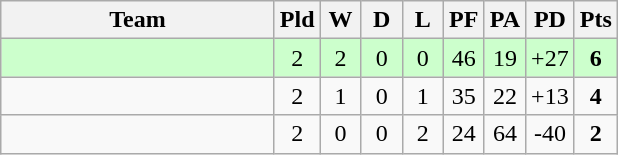<table class="wikitable" style="text-align:center;">
<tr>
<th width=175>Team</th>
<th width=20 abbr="Played">Pld</th>
<th width=20 abbr="Won">W</th>
<th width=20 abbr="Drawn">D</th>
<th width=20 abbr="Lost">L</th>
<th width=20 abbr="Points for">PF</th>
<th width=20 abbr="Points against">PA</th>
<th width=25 abbr="Points difference">PD</th>
<th width=20 abbr="Points">Pts</th>
</tr>
<tr style="background:#ccffcc">
<td align=left></td>
<td>2</td>
<td>2</td>
<td>0</td>
<td>0</td>
<td>46</td>
<td>19</td>
<td>+27</td>
<td><strong>6</strong></td>
</tr>
<tr>
<td align=left></td>
<td>2</td>
<td>1</td>
<td>0</td>
<td>1</td>
<td>35</td>
<td>22</td>
<td>+13</td>
<td><strong>4</strong></td>
</tr>
<tr>
<td align=left></td>
<td>2</td>
<td>0</td>
<td>0</td>
<td>2</td>
<td>24</td>
<td>64</td>
<td>-40</td>
<td><strong>2</strong></td>
</tr>
</table>
